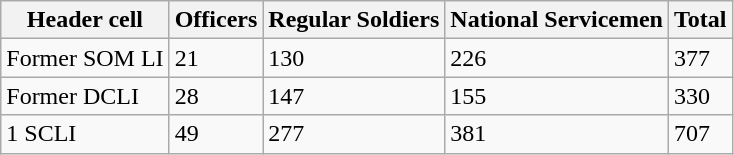<table class="wikitable">
<tr>
<th>Header cell</th>
<th>Officers</th>
<th>Regular Soldiers</th>
<th>National Servicemen</th>
<th>Total</th>
</tr>
<tr>
<td>Former SOM LI</td>
<td>21</td>
<td>130</td>
<td>226</td>
<td>377</td>
</tr>
<tr>
<td>Former DCLI</td>
<td>28</td>
<td>147</td>
<td>155</td>
<td>330</td>
</tr>
<tr>
<td>1 SCLI</td>
<td>49</td>
<td>277</td>
<td>381</td>
<td>707</td>
</tr>
</table>
